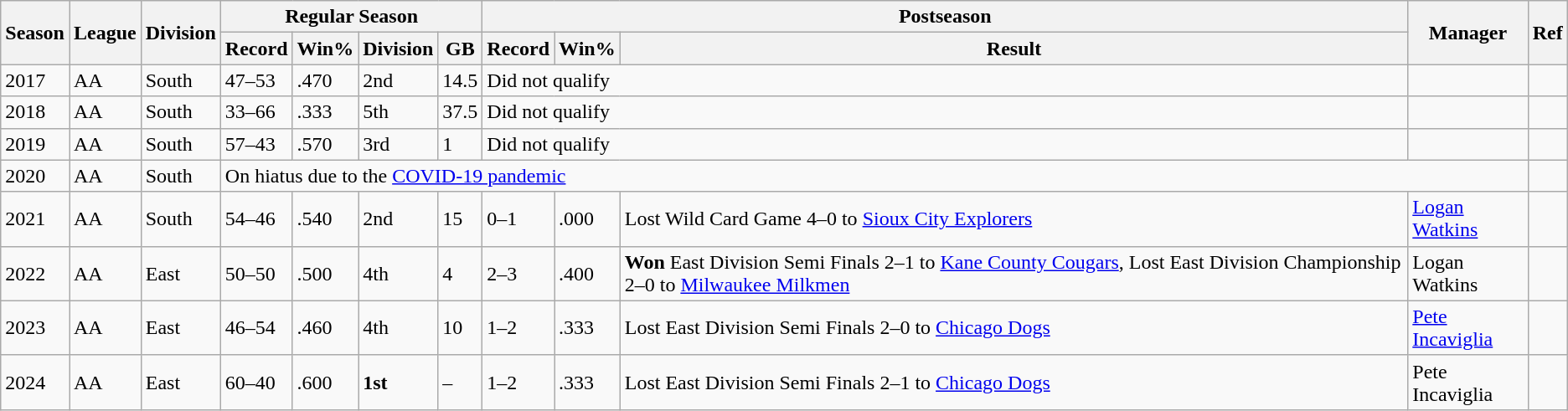<table class="wikitable">
<tr>
<th rowspan="2">Season</th>
<th rowspan="2">League</th>
<th rowspan="2">Division</th>
<th colspan="4">Regular Season</th>
<th colspan="3">Postseason</th>
<th rowspan="2">Manager</th>
<th rowspan="2">Ref</th>
</tr>
<tr>
<th>Record</th>
<th>Win%</th>
<th>Division</th>
<th>GB</th>
<th>Record</th>
<th>Win%</th>
<th>Result</th>
</tr>
<tr>
<td>2017</td>
<td>AA</td>
<td>South</td>
<td>47–53</td>
<td>.470</td>
<td>2nd</td>
<td>14.5</td>
<td colspan="3">Did not qualify</td>
<td></td>
<td></td>
</tr>
<tr>
<td>2018</td>
<td>AA</td>
<td>South</td>
<td>33–66</td>
<td>.333</td>
<td>5th</td>
<td>37.5</td>
<td colspan="3">Did not qualify</td>
<td></td>
<td></td>
</tr>
<tr>
<td>2019</td>
<td>AA</td>
<td>South</td>
<td>57–43</td>
<td>.570</td>
<td>3rd</td>
<td>1</td>
<td colspan="3">Did not qualify</td>
<td></td>
<td></td>
</tr>
<tr>
<td>2020</td>
<td>AA</td>
<td>South</td>
<td colspan="8">On hiatus due to the <a href='#'>COVID-19 pandemic</a></td>
<td></td>
</tr>
<tr>
<td>2021</td>
<td>AA</td>
<td>South</td>
<td>54–46</td>
<td>.540</td>
<td>2nd</td>
<td>15</td>
<td>0–1</td>
<td>.000</td>
<td>Lost Wild Card Game 4–0 to <a href='#'>Sioux City Explorers</a></td>
<td><a href='#'>Logan Watkins</a></td>
<td></td>
</tr>
<tr>
<td>2022</td>
<td>AA</td>
<td>East</td>
<td>50–50</td>
<td>.500</td>
<td>4th</td>
<td>4</td>
<td>2–3</td>
<td>.400</td>
<td><strong>Won</strong> East Division Semi Finals 2–1 to <a href='#'>Kane County Cougars</a>, Lost East Division Championship 2–0 to <a href='#'>Milwaukee Milkmen</a></td>
<td>Logan Watkins</td>
<td></td>
</tr>
<tr>
<td>2023</td>
<td>AA</td>
<td>East</td>
<td>46–54</td>
<td>.460</td>
<td>4th</td>
<td>10</td>
<td>1–2</td>
<td>.333</td>
<td>Lost East Division Semi Finals 2–0 to <a href='#'>Chicago Dogs</a></td>
<td><a href='#'>Pete Incaviglia</a></td>
<td></td>
</tr>
<tr>
<td>2024</td>
<td>AA</td>
<td>East</td>
<td>60–40</td>
<td>.600</td>
<td><strong>1st</strong></td>
<td>–</td>
<td>1–2</td>
<td>.333</td>
<td>Lost East Division Semi Finals 2–1 to <a href='#'>Chicago Dogs</a></td>
<td>Pete Incaviglia</td>
<td></td>
</tr>
</table>
